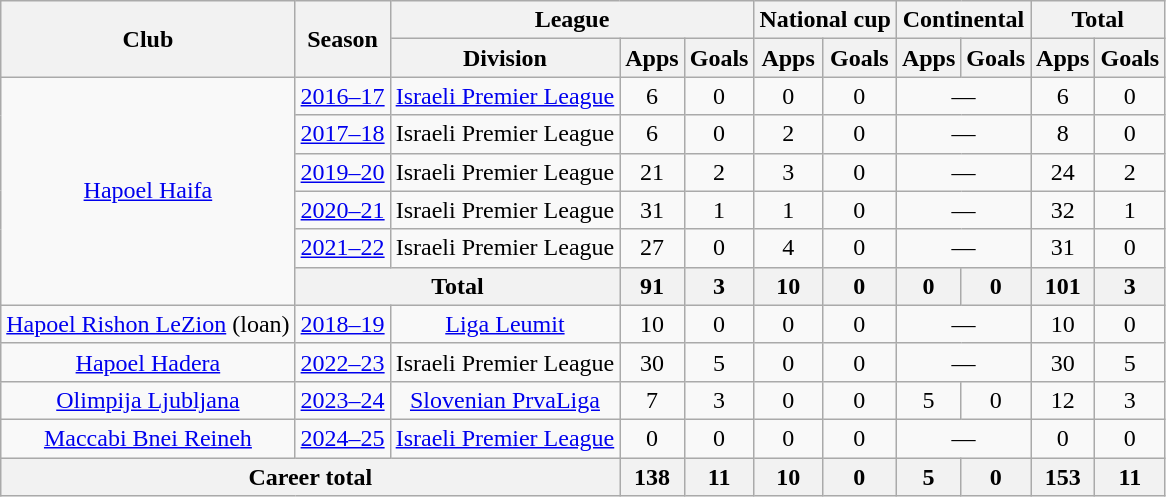<table class="wikitable" style="text-align:center">
<tr>
<th rowspan="2">Club</th>
<th rowspan="2">Season</th>
<th colspan="3">League</th>
<th colspan="2">National cup</th>
<th colspan="2">Continental</th>
<th colspan="2">Total</th>
</tr>
<tr>
<th>Division</th>
<th>Apps</th>
<th>Goals</th>
<th>Apps</th>
<th>Goals</th>
<th>Apps</th>
<th>Goals</th>
<th>Apps</th>
<th>Goals</th>
</tr>
<tr>
<td rowspan=6><a href='#'>Hapoel Haifa</a></td>
<td><a href='#'>2016–17</a></td>
<td><a href='#'>Israeli Premier League</a></td>
<td>6</td>
<td>0</td>
<td>0</td>
<td>0</td>
<td colspan="2">—</td>
<td>6</td>
<td>0</td>
</tr>
<tr>
<td><a href='#'>2017–18</a></td>
<td>Israeli Premier League</td>
<td>6</td>
<td>0</td>
<td>2</td>
<td>0</td>
<td colspan="2">—</td>
<td>8</td>
<td>0</td>
</tr>
<tr>
<td><a href='#'>2019–20</a></td>
<td>Israeli Premier League</td>
<td>21</td>
<td>2</td>
<td>3</td>
<td>0</td>
<td colspan="2">—</td>
<td>24</td>
<td>2</td>
</tr>
<tr>
<td><a href='#'>2020–21</a></td>
<td>Israeli Premier League</td>
<td>31</td>
<td>1</td>
<td>1</td>
<td>0</td>
<td colspan="2">—</td>
<td>32</td>
<td>1</td>
</tr>
<tr>
<td><a href='#'>2021–22</a></td>
<td>Israeli Premier League</td>
<td>27</td>
<td>0</td>
<td>4</td>
<td>0</td>
<td colspan="2">—</td>
<td>31</td>
<td>0</td>
</tr>
<tr>
<th colspan="2">Total</th>
<th>91</th>
<th>3</th>
<th>10</th>
<th>0</th>
<th>0</th>
<th>0</th>
<th>101</th>
<th>3</th>
</tr>
<tr>
<td><a href='#'>Hapoel Rishon LeZion</a> (loan)</td>
<td><a href='#'>2018–19</a></td>
<td><a href='#'>Liga Leumit</a></td>
<td>10</td>
<td>0</td>
<td>0</td>
<td>0</td>
<td colspan="2">—</td>
<td>10</td>
<td>0</td>
</tr>
<tr>
<td><a href='#'>Hapoel Hadera</a></td>
<td><a href='#'>2022–23</a></td>
<td>Israeli Premier League</td>
<td>30</td>
<td>5</td>
<td>0</td>
<td>0</td>
<td colspan="2">—</td>
<td>30</td>
<td>5</td>
</tr>
<tr>
<td><a href='#'>Olimpija Ljubljana</a></td>
<td><a href='#'>2023–24</a></td>
<td><a href='#'>Slovenian PrvaLiga</a></td>
<td>7</td>
<td>3</td>
<td>0</td>
<td>0</td>
<td>5</td>
<td>0</td>
<td>12</td>
<td>3</td>
</tr>
<tr>
<td><a href='#'>Maccabi Bnei Reineh</a></td>
<td><a href='#'>2024–25</a></td>
<td><a href='#'>Israeli Premier League</a></td>
<td>0</td>
<td>0</td>
<td>0</td>
<td>0</td>
<td colspan="2">—</td>
<td>0</td>
<td>0</td>
</tr>
<tr>
<th colspan="3">Career total</th>
<th>138</th>
<th>11</th>
<th>10</th>
<th>0</th>
<th>5</th>
<th>0</th>
<th>153</th>
<th>11</th>
</tr>
</table>
